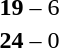<table style="text-align:center">
<tr>
<th width=200></th>
<th width=100></th>
<th width=200></th>
</tr>
<tr>
<td align=right><strong></strong></td>
<td><strong>19</strong> – 6</td>
<td align=left></td>
</tr>
<tr>
<td align=right><strong></strong></td>
<td><strong>24</strong> – 0</td>
<td align=left></td>
</tr>
</table>
